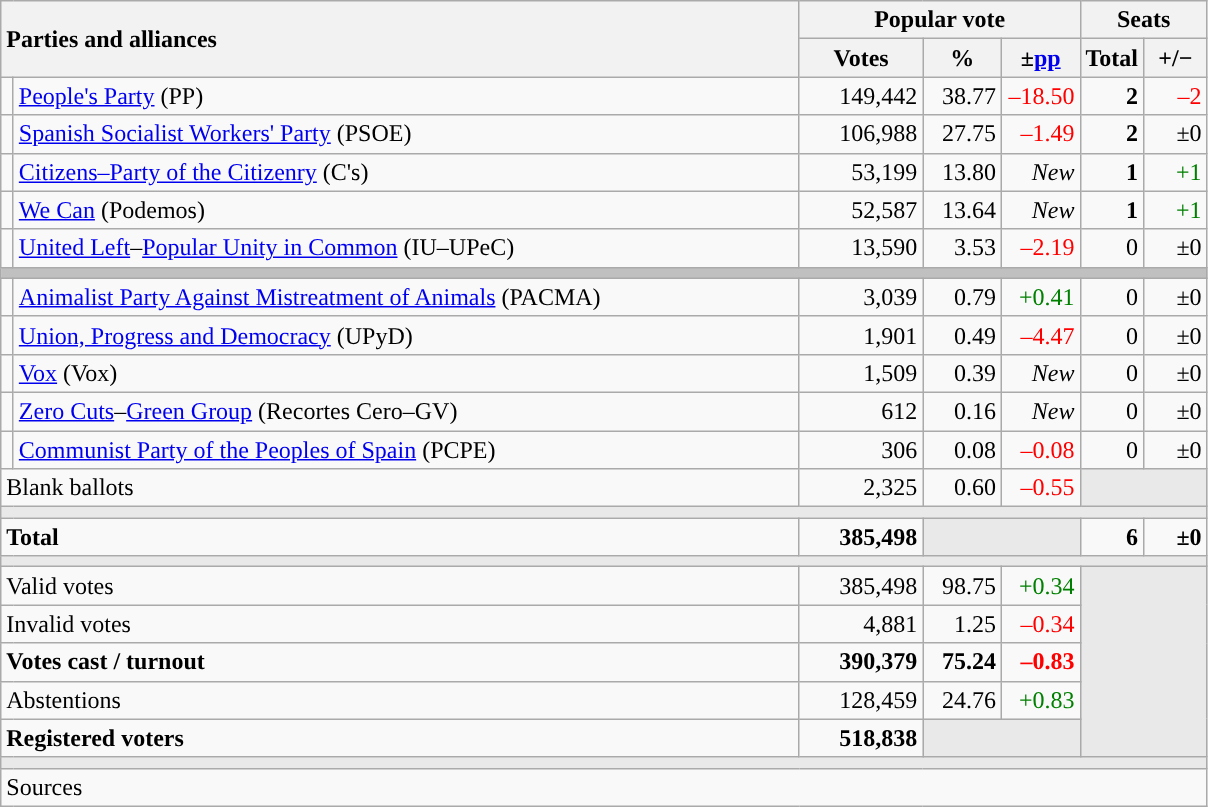<table class="wikitable" style="text-align:right;">
<tr>
<th style="text-align:left;" rowspan="2" colspan="2" width="525">Parties and alliances</th>
<th colspan="3">Popular vote</th>
<th colspan="2">Seats</th>
</tr>
<tr>
<th width="75">Votes</th>
<th width="45">%</th>
<th width="45">±<a href='#'>pp</a></th>
<th width="35">Total</th>
<th width="35">+/−</th>
</tr>
<tr>
<td width="1" style="color:inherit;background:"></td>
<td align="left"><a href='#'>People's Party</a> (PP)</td>
<td>149,442</td>
<td>38.77</td>
<td style="color:red;">–18.50</td>
<td><strong>2</strong></td>
<td style="color:red;">–2</td>
</tr>
<tr>
<td style="color:inherit;background:"></td>
<td align="left"><a href='#'>Spanish Socialist Workers' Party</a> (PSOE)</td>
<td>106,988</td>
<td>27.75</td>
<td style="color:red;">–1.49</td>
<td><strong>2</strong></td>
<td>±0</td>
</tr>
<tr>
<td style="color:inherit;background:"></td>
<td align="left"><a href='#'>Citizens–Party of the Citizenry</a> (C's)</td>
<td>53,199</td>
<td>13.80</td>
<td><em>New</em></td>
<td><strong>1</strong></td>
<td style="color:green;">+1</td>
</tr>
<tr>
<td style="color:inherit;background:"></td>
<td align="left"><a href='#'>We Can</a> (Podemos)</td>
<td>52,587</td>
<td>13.64</td>
<td><em>New</em></td>
<td><strong>1</strong></td>
<td style="color:green;">+1</td>
</tr>
<tr>
<td style="color:inherit;background:"></td>
<td align="left"><a href='#'>United Left</a>–<a href='#'>Popular Unity in Common</a> (IU–UPeC)</td>
<td>13,590</td>
<td>3.53</td>
<td style="color:red;">–2.19</td>
<td>0</td>
<td>±0</td>
</tr>
<tr>
<td colspan="7" bgcolor="#C0C0C0"></td>
</tr>
<tr>
<td style="color:inherit;background:"></td>
<td align="left"><a href='#'>Animalist Party Against Mistreatment of Animals</a> (PACMA)</td>
<td>3,039</td>
<td>0.79</td>
<td style="color:green;">+0.41</td>
<td>0</td>
<td>±0</td>
</tr>
<tr>
<td style="color:inherit;background:"></td>
<td align="left"><a href='#'>Union, Progress and Democracy</a> (UPyD)</td>
<td>1,901</td>
<td>0.49</td>
<td style="color:red;">–4.47</td>
<td>0</td>
<td>±0</td>
</tr>
<tr>
<td style="color:inherit;background:"></td>
<td align="left"><a href='#'>Vox</a> (Vox)</td>
<td>1,509</td>
<td>0.39</td>
<td><em>New</em></td>
<td>0</td>
<td>±0</td>
</tr>
<tr>
<td style="color:inherit;background:"></td>
<td align="left"><a href='#'>Zero Cuts</a>–<a href='#'>Green Group</a> (Recortes Cero–GV)</td>
<td>612</td>
<td>0.16</td>
<td><em>New</em></td>
<td>0</td>
<td>±0</td>
</tr>
<tr>
<td style="color:inherit;background:"></td>
<td align="left"><a href='#'>Communist Party of the Peoples of Spain</a> (PCPE)</td>
<td>306</td>
<td>0.08</td>
<td style="color:red;">–0.08</td>
<td>0</td>
<td>±0</td>
</tr>
<tr>
<td align="left" colspan="2">Blank ballots</td>
<td>2,325</td>
<td>0.60</td>
<td style="color:red;">–0.55</td>
<td bgcolor="#E9E9E9" colspan="2"></td>
</tr>
<tr>
<td colspan="7" bgcolor="#E9E9E9"></td>
</tr>
<tr style="font-weight:bold;">
<td align="left" colspan="2">Total</td>
<td>385,498</td>
<td bgcolor="#E9E9E9" colspan="2"></td>
<td>6</td>
<td>±0</td>
</tr>
<tr>
<td colspan="7" bgcolor="#E9E9E9"></td>
</tr>
<tr>
<td align="left" colspan="2">Valid votes</td>
<td>385,498</td>
<td>98.75</td>
<td style="color:green;">+0.34</td>
<td bgcolor="#E9E9E9" colspan="2" rowspan="5"></td>
</tr>
<tr>
<td align="left" colspan="2">Invalid votes</td>
<td>4,881</td>
<td>1.25</td>
<td style="color:red;">–0.34</td>
</tr>
<tr style="font-weight:bold;">
<td align="left" colspan="2">Votes cast / turnout</td>
<td>390,379</td>
<td>75.24</td>
<td style="color:red;">–0.83</td>
</tr>
<tr>
<td align="left" colspan="2">Abstentions</td>
<td>128,459</td>
<td>24.76</td>
<td style="color:green;">+0.83</td>
</tr>
<tr style="font-weight:bold;">
<td align="left" colspan="2">Registered voters</td>
<td>518,838</td>
<td bgcolor="#E9E9E9" colspan="2"></td>
</tr>
<tr>
<td colspan="7" bgcolor="#E9E9E9"></td>
</tr>
<tr>
<td align="left" colspan="7">Sources</td>
</tr>
</table>
